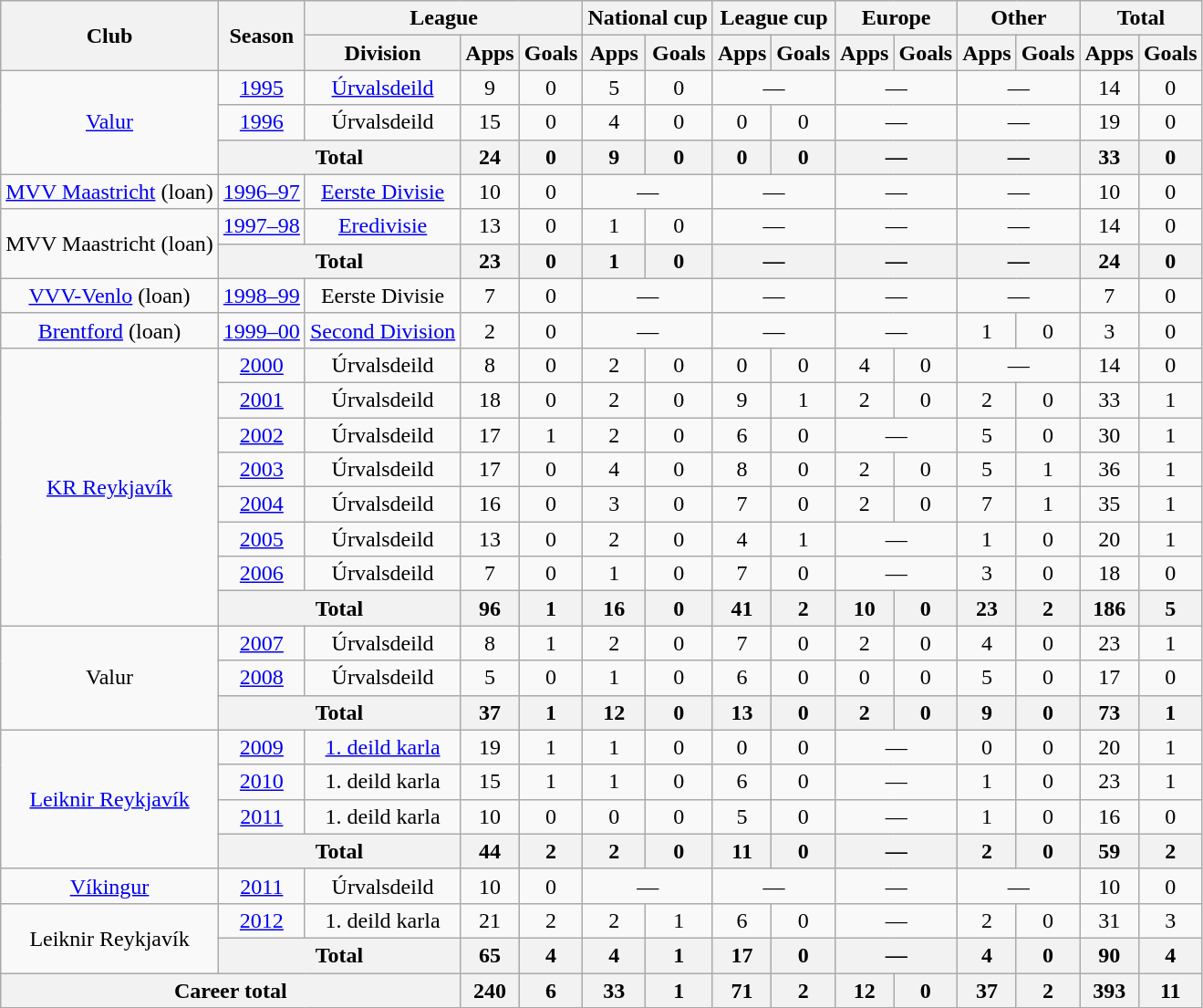<table class="wikitable" style="text-align: center;">
<tr>
<th rowspan="2">Club</th>
<th rowspan="2">Season</th>
<th colspan="3">League</th>
<th colspan="2">National cup</th>
<th colspan="2">League cup</th>
<th colspan="2">Europe</th>
<th colspan="2">Other</th>
<th colspan="2">Total</th>
</tr>
<tr>
<th>Division</th>
<th>Apps</th>
<th>Goals</th>
<th>Apps</th>
<th>Goals</th>
<th>Apps</th>
<th>Goals</th>
<th>Apps</th>
<th>Goals</th>
<th>Apps</th>
<th>Goals</th>
<th>Apps</th>
<th>Goals</th>
</tr>
<tr>
<td rowspan="3"><a href='#'>Valur</a></td>
<td><a href='#'>1995</a></td>
<td><a href='#'>Úrvalsdeild</a></td>
<td>9</td>
<td>0</td>
<td>5</td>
<td>0</td>
<td colspan="2">—</td>
<td colspan="2">—</td>
<td colspan="2">—</td>
<td>14</td>
<td>0</td>
</tr>
<tr>
<td><a href='#'>1996</a></td>
<td>Úrvalsdeild</td>
<td>15</td>
<td>0</td>
<td>4</td>
<td>0</td>
<td>0</td>
<td>0</td>
<td colspan="2">—</td>
<td colspan="2">—</td>
<td>19</td>
<td>0</td>
</tr>
<tr>
<th colspan="2">Total</th>
<th>24</th>
<th>0</th>
<th>9</th>
<th>0</th>
<th>0</th>
<th>0</th>
<th colspan="2">—</th>
<th colspan="2">—</th>
<th>33</th>
<th>0</th>
</tr>
<tr>
<td><a href='#'>MVV Maastricht</a> (loan)</td>
<td><a href='#'>1996–97</a></td>
<td><a href='#'>Eerste Divisie</a></td>
<td>10</td>
<td>0</td>
<td colspan="2">—</td>
<td colspan="2">—</td>
<td colspan="2">—</td>
<td colspan="2">—</td>
<td>10</td>
<td>0</td>
</tr>
<tr>
<td rowspan="2">MVV Maastricht (loan)</td>
<td><a href='#'>1997–98</a></td>
<td><a href='#'>Eredivisie</a></td>
<td>13</td>
<td>0</td>
<td>1</td>
<td>0</td>
<td colspan="2">—</td>
<td colspan="2">—</td>
<td colspan="2">—</td>
<td>14</td>
<td>0</td>
</tr>
<tr>
<th colspan="2">Total</th>
<th>23</th>
<th>0</th>
<th>1</th>
<th>0</th>
<th colspan="2">—</th>
<th colspan="2">—</th>
<th colspan="2">—</th>
<th>24</th>
<th>0</th>
</tr>
<tr>
<td><a href='#'>VVV-Venlo</a> (loan)</td>
<td><a href='#'>1998–99</a></td>
<td>Eerste Divisie</td>
<td>7</td>
<td>0</td>
<td colspan="2">—</td>
<td colspan="2">—</td>
<td colspan="2">—</td>
<td colspan="2">—</td>
<td>7</td>
<td>0</td>
</tr>
<tr>
<td><a href='#'>Brentford</a> (loan)</td>
<td><a href='#'>1999–00</a></td>
<td><a href='#'>Second Division</a></td>
<td>2</td>
<td>0</td>
<td colspan="2">—</td>
<td colspan="2">—</td>
<td colspan="2">—</td>
<td>1</td>
<td>0</td>
<td>3</td>
<td>0</td>
</tr>
<tr>
<td rowspan="8"><a href='#'>KR Reykjavík</a></td>
<td><a href='#'>2000</a></td>
<td>Úrvalsdeild</td>
<td>8</td>
<td>0</td>
<td>2</td>
<td>0</td>
<td>0</td>
<td>0</td>
<td>4</td>
<td>0</td>
<td colspan="2">—</td>
<td>14</td>
<td>0</td>
</tr>
<tr>
<td><a href='#'>2001</a></td>
<td>Úrvalsdeild</td>
<td>18</td>
<td>0</td>
<td>2</td>
<td>0</td>
<td>9</td>
<td>1</td>
<td>2</td>
<td>0</td>
<td>2</td>
<td>0</td>
<td>33</td>
<td>1</td>
</tr>
<tr>
<td><a href='#'>2002</a></td>
<td>Úrvalsdeild</td>
<td>17</td>
<td>1</td>
<td>2</td>
<td>0</td>
<td>6</td>
<td>0</td>
<td colspan="2">—</td>
<td>5</td>
<td>0</td>
<td>30</td>
<td>1</td>
</tr>
<tr>
<td><a href='#'>2003</a></td>
<td>Úrvalsdeild</td>
<td>17</td>
<td>0</td>
<td>4</td>
<td>0</td>
<td>8</td>
<td>0</td>
<td>2</td>
<td>0</td>
<td>5</td>
<td>1</td>
<td>36</td>
<td>1</td>
</tr>
<tr>
<td><a href='#'>2004</a></td>
<td>Úrvalsdeild</td>
<td>16</td>
<td>0</td>
<td>3</td>
<td>0</td>
<td>7</td>
<td>0</td>
<td>2</td>
<td>0</td>
<td>7</td>
<td>1</td>
<td>35</td>
<td>1</td>
</tr>
<tr>
<td><a href='#'>2005</a></td>
<td>Úrvalsdeild</td>
<td>13</td>
<td>0</td>
<td>2</td>
<td>0</td>
<td>4</td>
<td>1</td>
<td colspan="2">—</td>
<td>1</td>
<td>0</td>
<td>20</td>
<td>1</td>
</tr>
<tr>
<td><a href='#'>2006</a></td>
<td>Úrvalsdeild</td>
<td>7</td>
<td>0</td>
<td>1</td>
<td>0</td>
<td>7</td>
<td>0</td>
<td colspan="2">—</td>
<td>3</td>
<td>0</td>
<td>18</td>
<td>0</td>
</tr>
<tr>
<th colspan="2">Total</th>
<th>96</th>
<th>1</th>
<th>16</th>
<th>0</th>
<th>41</th>
<th>2</th>
<th>10</th>
<th>0</th>
<th>23</th>
<th>2</th>
<th>186</th>
<th>5</th>
</tr>
<tr>
<td rowspan="3">Valur</td>
<td><a href='#'>2007</a></td>
<td>Úrvalsdeild</td>
<td>8</td>
<td>1</td>
<td>2</td>
<td>0</td>
<td>7</td>
<td>0</td>
<td>2</td>
<td>0</td>
<td>4</td>
<td>0</td>
<td>23</td>
<td>1</td>
</tr>
<tr>
<td><a href='#'>2008</a></td>
<td>Úrvalsdeild</td>
<td>5</td>
<td>0</td>
<td>1</td>
<td>0</td>
<td>6</td>
<td>0</td>
<td>0</td>
<td>0</td>
<td>5</td>
<td>0</td>
<td>17</td>
<td>0</td>
</tr>
<tr>
<th colspan="2">Total</th>
<th>37</th>
<th>1</th>
<th>12</th>
<th>0</th>
<th>13</th>
<th>0</th>
<th>2</th>
<th>0</th>
<th>9</th>
<th>0</th>
<th>73</th>
<th>1</th>
</tr>
<tr>
<td rowspan="4"><a href='#'>Leiknir Reykjavík</a></td>
<td><a href='#'>2009</a></td>
<td><a href='#'>1. deild karla</a></td>
<td>19</td>
<td>1</td>
<td>1</td>
<td>0</td>
<td>0</td>
<td>0</td>
<td colspan="2">—</td>
<td>0</td>
<td>0</td>
<td>20</td>
<td>1</td>
</tr>
<tr>
<td><a href='#'>2010</a></td>
<td>1. deild karla</td>
<td>15</td>
<td>1</td>
<td>1</td>
<td>0</td>
<td>6</td>
<td>0</td>
<td colspan="2">—</td>
<td>1</td>
<td>0</td>
<td>23</td>
<td>1</td>
</tr>
<tr>
<td><a href='#'>2011</a></td>
<td>1. deild karla</td>
<td>10</td>
<td>0</td>
<td>0</td>
<td>0</td>
<td>5</td>
<td>0</td>
<td colspan="2">—</td>
<td>1</td>
<td>0</td>
<td>16</td>
<td>0</td>
</tr>
<tr>
<th colspan="2">Total</th>
<th>44</th>
<th>2</th>
<th>2</th>
<th>0</th>
<th>11</th>
<th>0</th>
<th colspan="2">—</th>
<th>2</th>
<th>0</th>
<th>59</th>
<th>2</th>
</tr>
<tr>
<td><a href='#'>Víkingur</a></td>
<td><a href='#'>2011</a></td>
<td>Úrvalsdeild</td>
<td>10</td>
<td>0</td>
<td colspan="2">—</td>
<td colspan="2">—</td>
<td colspan="2">—</td>
<td colspan="2">—</td>
<td>10</td>
<td>0</td>
</tr>
<tr>
<td rowspan="2">Leiknir Reykjavík</td>
<td><a href='#'>2012</a></td>
<td>1. deild karla</td>
<td>21</td>
<td>2</td>
<td>2</td>
<td>1</td>
<td>6</td>
<td>0</td>
<td colspan="2">—</td>
<td>2</td>
<td>0</td>
<td>31</td>
<td>3</td>
</tr>
<tr>
<th colspan="2">Total</th>
<th>65</th>
<th>4</th>
<th>4</th>
<th>1</th>
<th>17</th>
<th>0</th>
<th colspan="2">—</th>
<th>4</th>
<th>0</th>
<th>90</th>
<th>4</th>
</tr>
<tr>
<th colspan="3">Career total</th>
<th>240</th>
<th>6</th>
<th>33</th>
<th>1</th>
<th>71</th>
<th>2</th>
<th>12</th>
<th>0</th>
<th>37</th>
<th>2</th>
<th>393</th>
<th>11</th>
</tr>
</table>
